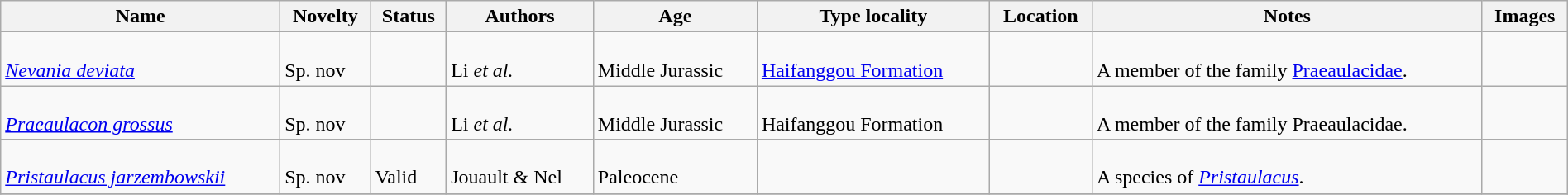<table class="wikitable sortable" align="center" width="100%">
<tr>
<th>Name</th>
<th>Novelty</th>
<th>Status</th>
<th>Authors</th>
<th>Age</th>
<th>Type locality</th>
<th>Location</th>
<th>Notes</th>
<th>Images</th>
</tr>
<tr>
<td><br><em><a href='#'>Nevania deviata</a></em></td>
<td><br>Sp. nov</td>
<td></td>
<td><br>Li <em>et al.</em></td>
<td><br>Middle Jurassic</td>
<td><br><a href='#'>Haifanggou Formation</a></td>
<td><br></td>
<td><br>A member of the family <a href='#'>Praeaulacidae</a>.</td>
<td></td>
</tr>
<tr>
<td><br><em><a href='#'>Praeaulacon grossus</a></em></td>
<td><br>Sp. nov</td>
<td></td>
<td><br>Li <em>et al.</em></td>
<td><br>Middle Jurassic</td>
<td><br>Haifanggou Formation</td>
<td><br></td>
<td><br>A member of the family Praeaulacidae.</td>
<td></td>
</tr>
<tr>
<td><br><em><a href='#'>Pristaulacus jarzembowskii</a></em></td>
<td><br>Sp. nov</td>
<td><br>Valid</td>
<td><br>Jouault & Nel</td>
<td><br>Paleocene</td>
<td></td>
<td><br></td>
<td><br>A species of <em><a href='#'>Pristaulacus</a></em>.</td>
<td></td>
</tr>
<tr>
</tr>
</table>
